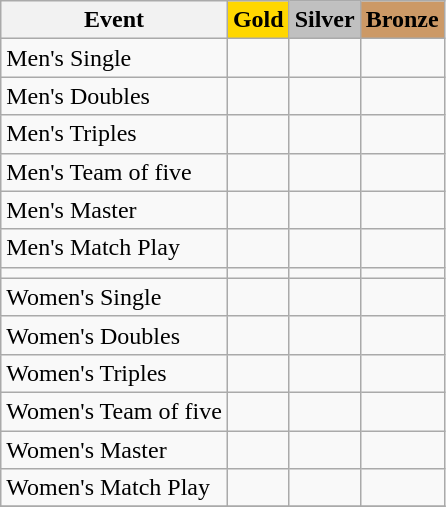<table class="wikitable">
<tr>
<th>Event</th>
<th style="background: gold">Gold</th>
<th style="background: silver">Silver</th>
<th style="background: #cc9966">Bronze</th>
</tr>
<tr>
<td>Men's Single</td>
<td></td>
<td></td>
<td></td>
</tr>
<tr>
<td>Men's Doubles</td>
<td></td>
<td></td>
<td></td>
</tr>
<tr>
<td>Men's Triples</td>
<td></td>
<td></td>
<td></td>
</tr>
<tr>
<td>Men's Team of five</td>
<td></td>
<td></td>
<td></td>
</tr>
<tr>
<td>Men's Master</td>
<td></td>
<td></td>
<td></td>
</tr>
<tr>
<td>Men's Match Play</td>
<td></td>
<td></td>
<td></td>
</tr>
<tr>
<td></td>
<td></td>
<td></td>
</tr>
<tr>
<td>Women's Single</td>
<td></td>
<td></td>
<td></td>
</tr>
<tr>
<td>Women's Doubles</td>
<td></td>
<td></td>
<td></td>
</tr>
<tr>
<td>Women's Triples</td>
<td></td>
<td></td>
<td></td>
</tr>
<tr>
<td>Women's Team of five</td>
<td></td>
<td></td>
<td></td>
</tr>
<tr>
<td>Women's Master</td>
<td></td>
<td></td>
<td></td>
</tr>
<tr>
<td>Women's Match Play</td>
<td></td>
<td></td>
<td></td>
</tr>
<tr>
</tr>
</table>
